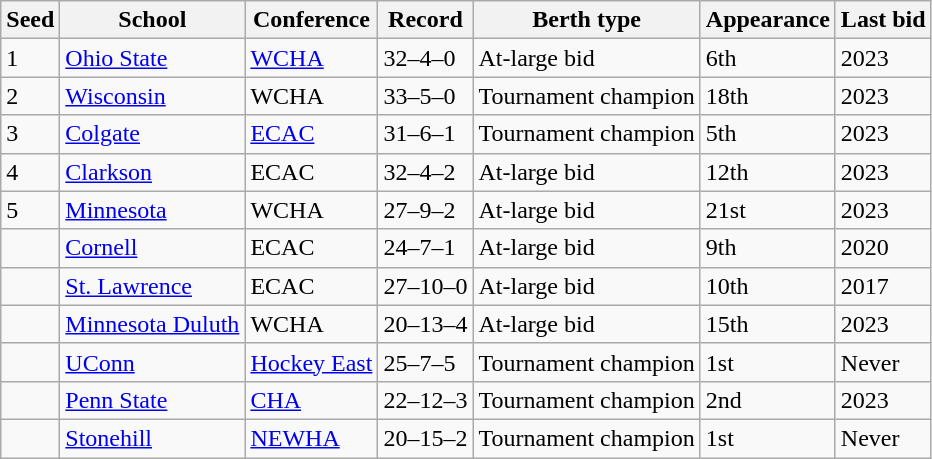<table class="wikitable">
<tr>
<th>Seed</th>
<th>School</th>
<th>Conference</th>
<th>Record</th>
<th>Berth type</th>
<th>Appearance</th>
<th>Last bid</th>
</tr>
<tr>
<td>1</td>
<td><a href='#'>Ohio State</a></td>
<td><a href='#'>WCHA</a></td>
<td>32–4–0</td>
<td>At-large bid</td>
<td>6th</td>
<td>2023</td>
</tr>
<tr>
<td>2</td>
<td><a href='#'>Wisconsin</a></td>
<td>WCHA</td>
<td>33–5–0</td>
<td>Tournament champion</td>
<td>18th</td>
<td>2023</td>
</tr>
<tr>
<td>3</td>
<td><a href='#'>Colgate</a></td>
<td><a href='#'>ECAC</a></td>
<td>31–6–1</td>
<td>Tournament champion</td>
<td>5th</td>
<td>2023</td>
</tr>
<tr>
<td>4</td>
<td><a href='#'>Clarkson</a></td>
<td>ECAC</td>
<td>32–4–2</td>
<td>At-large bid</td>
<td>12th</td>
<td>2023</td>
</tr>
<tr>
<td>5</td>
<td><a href='#'>Minnesota</a></td>
<td>WCHA</td>
<td>27–9–2</td>
<td>At-large bid</td>
<td>21st</td>
<td>2023</td>
</tr>
<tr>
<td></td>
<td><a href='#'>Cornell</a></td>
<td>ECAC</td>
<td>24–7–1</td>
<td>At-large bid</td>
<td>9th</td>
<td>2020</td>
</tr>
<tr>
<td></td>
<td><a href='#'>St. Lawrence</a></td>
<td>ECAC</td>
<td>27–10–0</td>
<td>At-large bid</td>
<td>10th</td>
<td>2017</td>
</tr>
<tr>
<td></td>
<td><a href='#'>Minnesota Duluth</a></td>
<td>WCHA</td>
<td>20–13–4</td>
<td>At-large bid</td>
<td>15th</td>
<td>2023</td>
</tr>
<tr>
<td></td>
<td><a href='#'>UConn</a></td>
<td><a href='#'>Hockey East</a></td>
<td>25–7–5</td>
<td>Tournament champion</td>
<td>1st</td>
<td>Never</td>
</tr>
<tr>
<td></td>
<td><a href='#'>Penn State</a></td>
<td><a href='#'>CHA</a></td>
<td>22–12–3</td>
<td>Tournament champion</td>
<td>2nd</td>
<td>2023</td>
</tr>
<tr>
<td></td>
<td><a href='#'>Stonehill</a></td>
<td><a href='#'>NEWHA</a></td>
<td>20–15–2</td>
<td>Tournament champion</td>
<td>1st</td>
<td>Never</td>
</tr>
</table>
